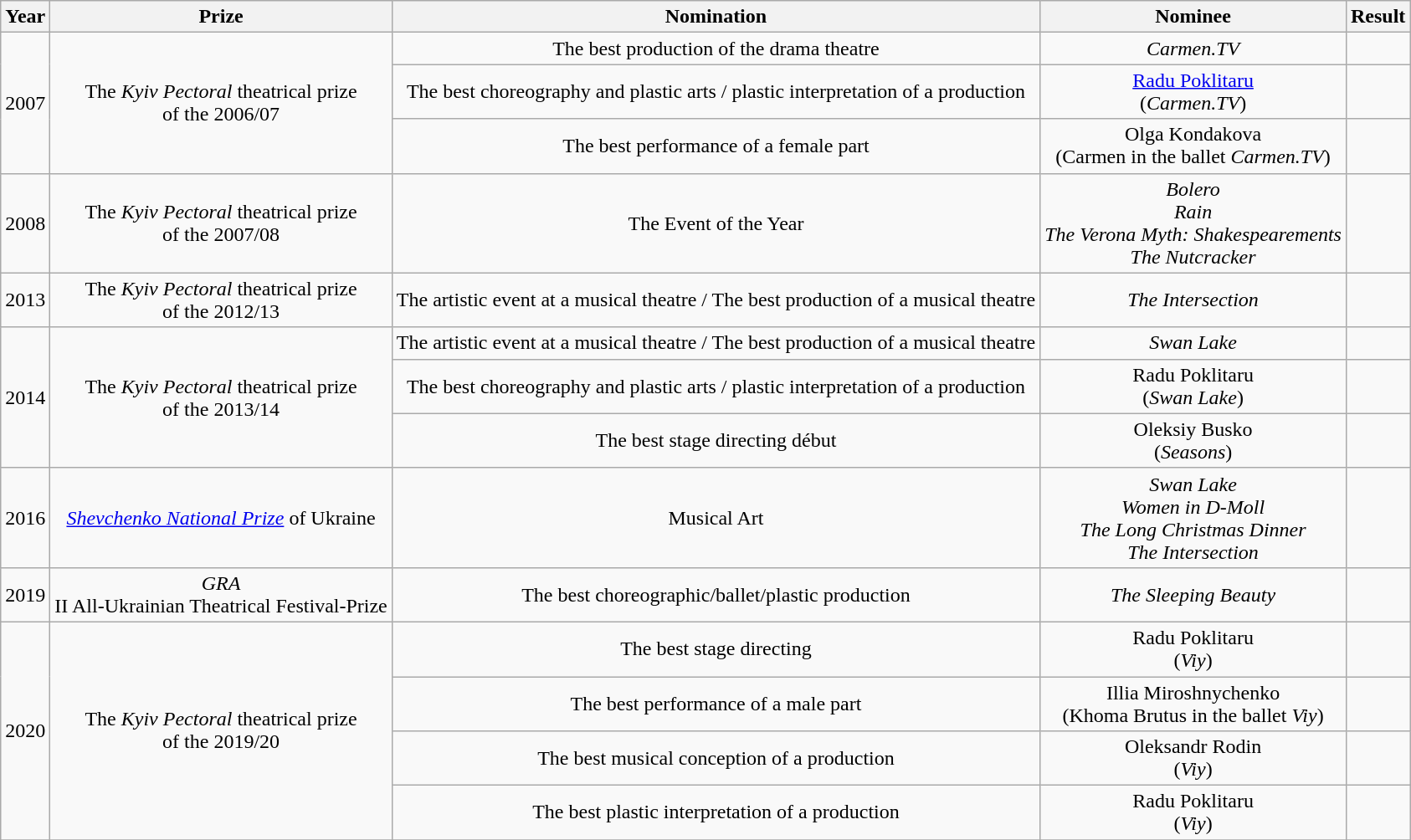<table class="wikitable" style="font-size: 100%; margin-bottom: 10px;">
<tr>
<th>Year</th>
<th>Prize</th>
<th>Nomination</th>
<th>Nominee</th>
<th>Result</th>
</tr>
<tr>
<td rowspan="3" style="text-align:center">2007</td>
<td rowspan="3" style="text-align:center">The <em>Kyiv Pectoral</em> theatrical prize<br>of the 2006/07</td>
<td style="text-align:center">The best production of the drama theatre</td>
<td style="text-align:center"><em>Carmen.TV</em></td>
<td></td>
</tr>
<tr>
<td style="text-align:center">The best choreography and plastic arts / plastic interpretation of a production</td>
<td style="text-align:center"><a href='#'>Radu Poklitaru</a><br>(<em>Carmen.TV</em>)</td>
<td></td>
</tr>
<tr>
<td style="text-align:center">The best performance of a female part</td>
<td style="text-align:center">Olga Kondakova<br>(Carmen in the ballet <em>Carmen.TV</em>)</td>
<td></td>
</tr>
<tr>
<td style="text-align:center">2008</td>
<td rowspan="1" style="text-align:center">The <em>Kyiv Pectoral</em> theatrical prize<br>of the 2007/08</td>
<td style="text-align:center">The Event of the Year</td>
<td style="text-align:center"><em>Bolero</em><br><em>Rain</em><br><em>The Verona Myth: Shakespearements</em><br><em>The Nutcracker</em></td>
<td></td>
</tr>
<tr>
<td style="text-align:center">2013</td>
<td rowspan="1" style="text-align:center">The <em>Kyiv Pectoral</em> theatrical prize<br>of the 2012/13</td>
<td style="text-align:center">The artistic event at a musical theatre / The best production of a musical theatre</td>
<td style="text-align:center"><em>The Intersection</em></td>
<td></td>
</tr>
<tr>
<td rowspan="3" style="text-align:center">2014</td>
<td rowspan="3" style="text-align:center">The <em>Kyiv Pectoral</em> theatrical prize<br>of the 2013/14</td>
<td style="text-align:center">The artistic event at a musical theatre / The best production of a musical theatre</td>
<td style="text-align:center"><em>Swan Lake</em></td>
<td></td>
</tr>
<tr>
<td style="text-align:center">The best choreography and plastic arts / plastic interpretation of a production</td>
<td style="text-align:center">Radu Poklitaru<br>(<em>Swan Lake</em>)</td>
<td></td>
</tr>
<tr>
<td style="text-align:center">The best stage directing début</td>
<td style="text-align:center">Oleksiy Busko<br>(<em>Seasons</em>)</td>
<td></td>
</tr>
<tr>
<td style="text-align:center">2016</td>
<td rowspan="1" style="text-align:center"><em><a href='#'>Shevchenko National Prize</a></em> of Ukraine</td>
<td style="text-align:center">Musical Art</td>
<td style="text-align:center"><em>Swan Lake</em><br><em>Women in D-Moll</em><br><em>The Long Christmas Dinner</em><br><em>The Intersection</em></td>
<td></td>
</tr>
<tr>
<td style="text-align:center">2019</td>
<td rowspan="1" style="text-align:center"><em>GRA</em><br>II All-Ukrainian Theatrical Festival-Prize</td>
<td style="text-align:center">The best choreographic/ballet/plastic production</td>
<td style="text-align:center"><em>The Sleeping Beauty</em></td>
<td></td>
</tr>
<tr>
<td rowspan="4" style="text-align:center">2020</td>
<td rowspan="4" style="text-align:center">The <em>Kyiv Pectoral</em> theatrical prize<br>of the 2019/20</td>
<td style="text-align:center">The best stage directing</td>
<td style="text-align:center">Radu Poklitaru<br>(<em>Viy</em>)</td>
<td></td>
</tr>
<tr>
<td style="text-align:center">The best performance of a male part</td>
<td style="text-align:center">Illia Miroshnychenko<br>(Khoma Brutus in the ballet <em>Viy</em>)</td>
<td></td>
</tr>
<tr>
<td style="text-align:center">The best musical conception of a production</td>
<td style="text-align:center">Оleksandr Rodin<br>(<em>Viy</em>)</td>
<td></td>
</tr>
<tr>
<td style="text-align:center">The best plastic interpretation of a production</td>
<td style="text-align:center">Radu Poklitaru<br>(<em>Viy</em>)</td>
<td></td>
</tr>
<tr>
</tr>
</table>
